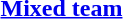<table>
<tr>
<th rowspan=2><a href='#'>Mixed team</a></th>
<td rowspan=2></td>
<td rowspan=2></td>
<td></td>
</tr>
<tr>
<td></td>
</tr>
</table>
